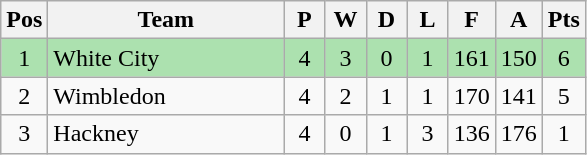<table class="wikitable" style="font-size: 100%">
<tr>
<th width=20>Pos</th>
<th width=150>Team</th>
<th width=20>P</th>
<th width=20>W</th>
<th width=20>D</th>
<th width=20>L</th>
<th width=20>F</th>
<th width=20>A</th>
<th width=20>Pts</th>
</tr>
<tr align=center style="background:#ACE1AF;">
<td>1</td>
<td align="left">White City</td>
<td>4</td>
<td>3</td>
<td>0</td>
<td>1</td>
<td>161</td>
<td>150</td>
<td>6</td>
</tr>
<tr align=center>
<td>2</td>
<td align="left">Wimbledon</td>
<td>4</td>
<td>2</td>
<td>1</td>
<td>1</td>
<td>170</td>
<td>141</td>
<td>5</td>
</tr>
<tr align=center>
<td>3</td>
<td align="left">Hackney</td>
<td>4</td>
<td>0</td>
<td>1</td>
<td>3</td>
<td>136</td>
<td>176</td>
<td>1</td>
</tr>
</table>
